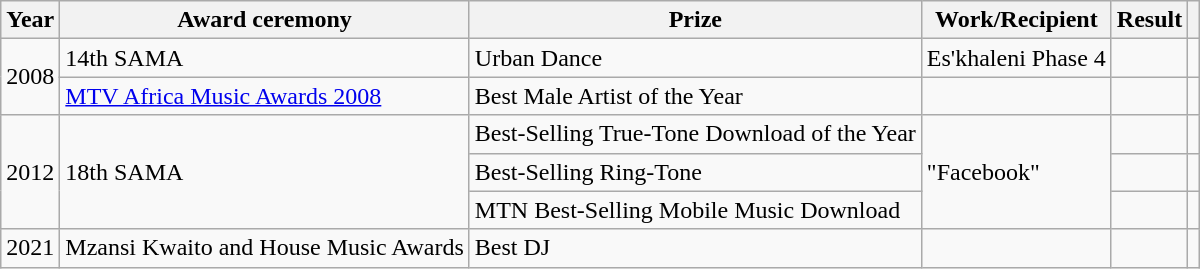<table class ="wikitable">
<tr>
<th>Year</th>
<th>Award ceremony</th>
<th>Prize</th>
<th>Work/Recipient</th>
<th>Result</th>
<th></th>
</tr>
<tr>
<td rowspan ="2"><div>2008</div></td>
<td>14th SAMA</td>
<td>Urban Dance</td>
<td>Es'khaleni Phase 4</td>
<td></td>
<td></td>
</tr>
<tr>
<td><a href='#'>MTV Africa Music Awards 2008</a></td>
<td>Best Male Artist of the Year</td>
<td></td>
<td></td>
<td></td>
</tr>
<tr>
<td rowspan="3"><div>2012</div></td>
<td rowspan="3">18th SAMA</td>
<td>Best-Selling True-Tone Download of the Year</td>
<td rowspan=3>"Facebook"</td>
<td></td>
<td></td>
</tr>
<tr>
<td>Best-Selling Ring-Tone</td>
<td></td>
<td></td>
</tr>
<tr>
<td>MTN Best-Selling Mobile Music Download</td>
<td></td>
<td></td>
</tr>
<tr>
<td>2021</td>
<td>Mzansi Kwaito and House Music Awards</td>
<td>Best DJ</td>
<td></td>
<td></td>
<td></td>
</tr>
</table>
